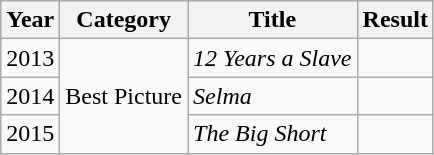<table class="wikitable" style="font-size: 100%">
<tr>
<th>Year</th>
<th>Category</th>
<th>Title</th>
<th>Result</th>
</tr>
<tr>
<td style="text-align:center;">2013</td>
<td rowspan="3">Best Picture</td>
<td><em>12 Years a Slave</em></td>
<td></td>
</tr>
<tr>
<td style="text-align:center;">2014</td>
<td><em>Selma</em></td>
<td></td>
</tr>
<tr>
<td style="text-align:center;">2015</td>
<td><em>The Big Short</em></td>
<td></td>
</tr>
</table>
